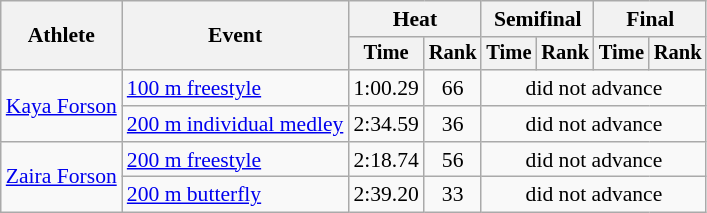<table class="wikitable" style="text-align:center; font-size:90%">
<tr>
<th rowspan="2">Athlete</th>
<th rowspan="2">Event</th>
<th colspan="2">Heat</th>
<th colspan="2">Semifinal</th>
<th colspan="2">Final</th>
</tr>
<tr style="font-size:95%">
<th>Time</th>
<th>Rank</th>
<th>Time</th>
<th>Rank</th>
<th>Time</th>
<th>Rank</th>
</tr>
<tr>
<td align=left rowspan=2><a href='#'>Kaya Forson</a></td>
<td align=left><a href='#'>100 m freestyle</a></td>
<td>1:00.29</td>
<td>66</td>
<td colspan=4>did not advance</td>
</tr>
<tr>
<td align=left><a href='#'>200 m individual medley</a></td>
<td>2:34.59</td>
<td>36</td>
<td colspan=4>did not advance</td>
</tr>
<tr>
<td align=left rowspan=2><a href='#'>Zaira Forson</a></td>
<td align=left><a href='#'>200 m freestyle</a></td>
<td>2:18.74</td>
<td>56</td>
<td colspan=4>did not advance</td>
</tr>
<tr>
<td align=left><a href='#'>200 m butterfly</a></td>
<td>2:39.20</td>
<td>33</td>
<td colspan=4>did not advance</td>
</tr>
</table>
